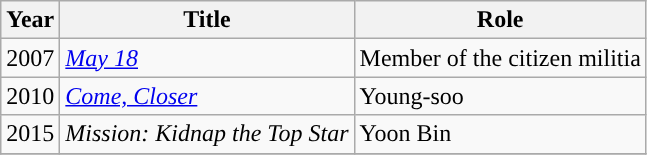<table class="wikitable">
<tr>
<th>Year</th>
<th>Title</th>
<th>Role</th>
</tr>
<tr>
<td>2007</td>
<td><em><a href='#'>May 18</a></em></td>
<td>Member of the citizen militia</td>
</tr>
<tr>
<td>2010</td>
<td><em><a href='#'>Come, Closer</a></em></td>
<td>Young-soo</td>
</tr>
<tr>
<td>2015</td>
<td><em>Mission: Kidnap the Top Star</em></td>
<td>Yoon Bin</td>
</tr>
<tr>
</tr>
</table>
